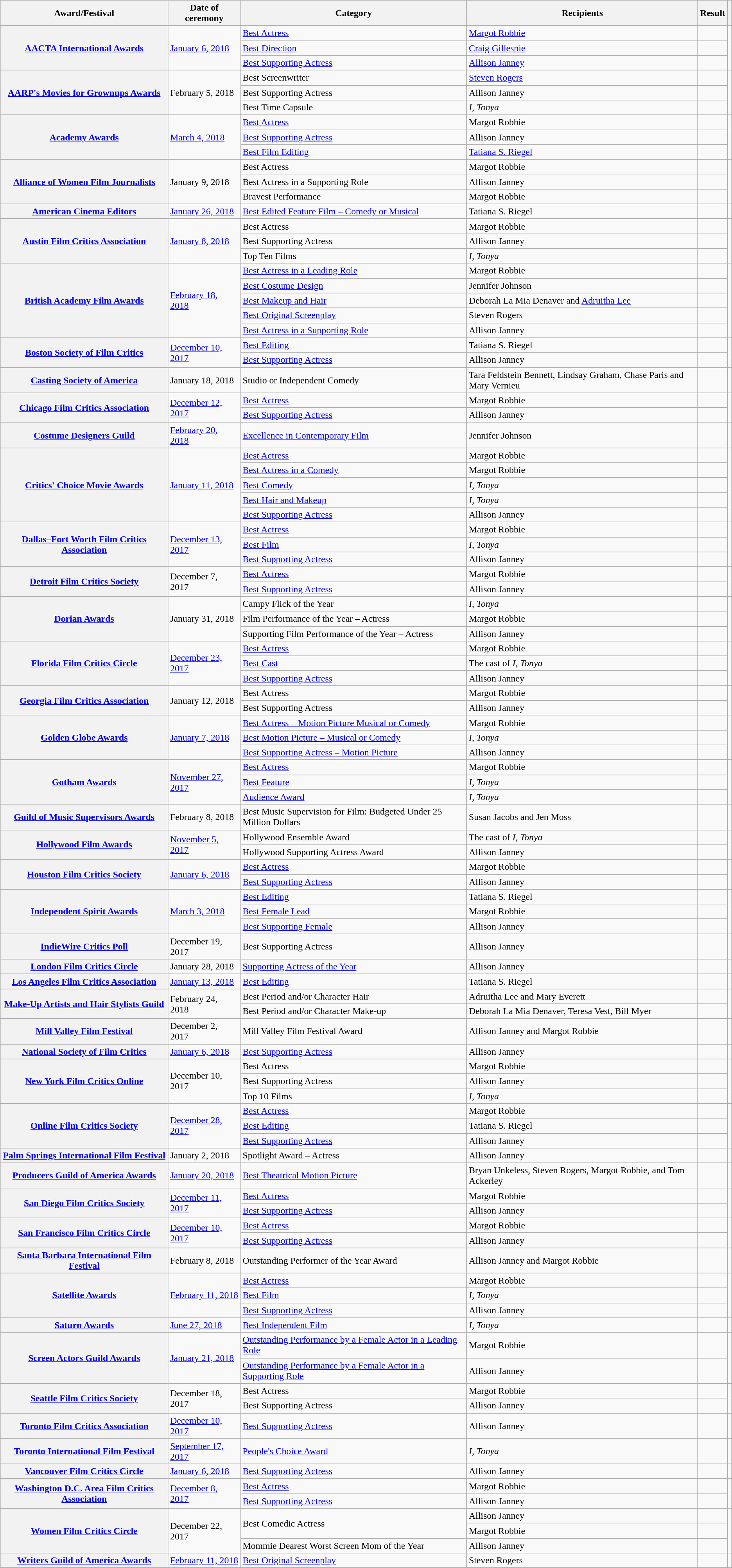<table class="wikitable plainrowheaders sortable" style="font-size: 99%;">
<tr>
<th scope="col" class="sortable">Award/Festival</th>
<th scope="col" class="sortable">Date of ceremony</th>
<th scope="col">Category</th>
<th scope="col">Recipients</th>
<th scope="col">Result</th>
<th scope="col" class="unsortable"></th>
</tr>
<tr>
<th scope="row" rowspan="3"><a href='#'>AACTA International Awards</a></th>
<td rowspan="3"><a href='#'>January 6, 2018</a></td>
<td><a href='#'>Best Actress</a></td>
<td><a href='#'>Margot Robbie</a></td>
<td></td>
<td rowspan="3" style="text-align:center;"><br></td>
</tr>
<tr>
<td><a href='#'>Best Direction</a></td>
<td><a href='#'>Craig Gillespie</a></td>
<td></td>
</tr>
<tr>
<td><a href='#'>Best Supporting Actress</a></td>
<td><a href='#'>Allison Janney</a></td>
<td></td>
</tr>
<tr>
<th scope="row" rowspan="3"><a href='#'>AARP's Movies for Grownups Awards</a></th>
<td rowspan="3">February 5, 2018</td>
<td>Best Screenwriter</td>
<td><a href='#'>Steven Rogers</a></td>
<td></td>
<td rowspan="3" style="text-align:center;"></td>
</tr>
<tr>
<td>Best Supporting Actress</td>
<td>Allison Janney</td>
<td></td>
</tr>
<tr>
<td>Best Time Capsule</td>
<td><em>I, Tonya</em></td>
<td></td>
</tr>
<tr>
<th scope="row" rowspan="3"><a href='#'>Academy Awards</a></th>
<td rowspan="3"><a href='#'>March 4, 2018</a></td>
<td><a href='#'>Best Actress</a></td>
<td>Margot Robbie</td>
<td></td>
<td rowspan="3" style="text-align:center;"><br></td>
</tr>
<tr>
<td><a href='#'>Best Supporting Actress</a></td>
<td>Allison Janney</td>
<td></td>
</tr>
<tr>
<td><a href='#'>Best Film Editing</a></td>
<td><a href='#'>Tatiana S. Riegel</a></td>
<td></td>
</tr>
<tr>
<th scope="row" rowspan="3"><a href='#'>Alliance of Women Film Journalists</a></th>
<td rowspan="3">January 9, 2018</td>
<td>Best Actress</td>
<td>Margot Robbie</td>
<td></td>
<td rowspan="3" style="text-align:center;"><br></td>
</tr>
<tr>
<td>Best Actress in a Supporting Role</td>
<td>Allison Janney</td>
<td></td>
</tr>
<tr>
<td>Bravest Performance</td>
<td>Margot Robbie</td>
<td></td>
</tr>
<tr>
<th scope="row"><a href='#'>American Cinema Editors</a></th>
<td><a href='#'>January 26, 2018</a></td>
<td><a href='#'>Best Edited Feature Film – Comedy or Musical</a></td>
<td>Tatiana S. Riegel</td>
<td></td>
<td style="text-align:center;"></td>
</tr>
<tr>
<th scope="row" rowspan="3"><a href='#'>Austin Film Critics Association</a></th>
<td rowspan="3"><a href='#'>January 8, 2018</a></td>
<td>Best Actress</td>
<td>Margot Robbie</td>
<td></td>
<td rowspan="3" style="text-align:center;"><br></td>
</tr>
<tr>
<td>Best Supporting Actress</td>
<td>Allison Janney</td>
<td></td>
</tr>
<tr>
<td>Top Ten Films</td>
<td><em>I, Tonya</em></td>
<td></td>
</tr>
<tr>
<th scope="row" rowspan="5"><a href='#'>British Academy Film Awards</a></th>
<td rowspan="5"><a href='#'>February 18, 2018</a></td>
<td><a href='#'>Best Actress in a Leading Role</a></td>
<td>Margot Robbie</td>
<td></td>
<td rowspan="5" style="text-align:center;"><br></td>
</tr>
<tr>
<td><a href='#'>Best Costume Design</a></td>
<td>Jennifer Johnson</td>
<td></td>
</tr>
<tr>
<td><a href='#'>Best Makeup and Hair</a></td>
<td>Deborah La Mia Denaver and <a href='#'>Adruitha Lee</a></td>
<td></td>
</tr>
<tr>
<td><a href='#'>Best Original Screenplay</a></td>
<td>Steven Rogers</td>
<td></td>
</tr>
<tr>
<td><a href='#'>Best Actress in a Supporting Role</a></td>
<td>Allison Janney</td>
<td></td>
</tr>
<tr>
<th scope="row" rowspan="2"><a href='#'>Boston Society of Film Critics</a></th>
<td rowspan="2"><a href='#'>December 10, 2017</a></td>
<td><a href='#'>Best Editing</a></td>
<td>Tatiana S. Riegel</td>
<td></td>
<td rowspan="2" style="text-align:center;"></td>
</tr>
<tr>
<td><a href='#'>Best Supporting Actress</a></td>
<td>Allison Janney</td>
<td></td>
</tr>
<tr>
<th scope="row"><a href='#'>Casting Society of America</a></th>
<td>January 18, 2018</td>
<td>Studio or Independent Comedy</td>
<td>Tara Feldstein Bennett, Lindsay Graham, Chase Paris and Mary Vernieu</td>
<td></td>
<td style="text-align:center;"></td>
</tr>
<tr>
<th scope="row" rowspan="2"><a href='#'>Chicago Film Critics Association</a></th>
<td rowspan="2"><a href='#'>December 12, 2017</a></td>
<td><a href='#'>Best Actress</a></td>
<td>Margot Robbie</td>
<td></td>
<td rowspan="2" style="text-align:center;"></td>
</tr>
<tr>
<td><a href='#'>Best Supporting Actress</a></td>
<td>Allison Janney</td>
<td></td>
</tr>
<tr>
<th scope="row"><a href='#'>Costume Designers Guild</a></th>
<td><a href='#'>February 20, 2018</a></td>
<td><a href='#'>Excellence in Contemporary Film</a></td>
<td>Jennifer Johnson</td>
<td></td>
<td style="text-align:center;"></td>
</tr>
<tr>
<th scope="row" rowspan="5"><a href='#'>Critics' Choice Movie Awards</a></th>
<td rowspan="5"><a href='#'>January 11, 2018</a></td>
<td><a href='#'>Best Actress</a></td>
<td>Margot Robbie</td>
<td></td>
<td rowspan="5" style="text-align:center;"><br></td>
</tr>
<tr>
<td><a href='#'>Best Actress in a Comedy</a></td>
<td>Margot Robbie</td>
<td></td>
</tr>
<tr>
<td><a href='#'>Best Comedy</a></td>
<td><em>I, Tonya</em></td>
<td></td>
</tr>
<tr>
<td><a href='#'>Best Hair and Makeup</a></td>
<td><em>I, Tonya</em></td>
<td></td>
</tr>
<tr>
<td><a href='#'>Best Supporting Actress</a></td>
<td>Allison Janney</td>
<td></td>
</tr>
<tr>
<th scope="row" rowspan="3"><a href='#'>Dallas–Fort Worth Film Critics Association</a></th>
<td rowspan="3"><a href='#'>December 13, 2017</a></td>
<td><a href='#'>Best Actress</a></td>
<td>Margot Robbie</td>
<td></td>
<td rowspan="3" style="text-align:center;"></td>
</tr>
<tr>
<td><a href='#'>Best Film</a></td>
<td><em>I, Tonya</em></td>
<td></td>
</tr>
<tr>
<td><a href='#'>Best Supporting Actress</a></td>
<td>Allison Janney</td>
<td></td>
</tr>
<tr>
<th scope="row" rowspan="2"><a href='#'>Detroit Film Critics Society</a></th>
<td rowspan="2">December 7, 2017</td>
<td><a href='#'>Best Actress</a></td>
<td>Margot Robbie</td>
<td></td>
<td rowspan="2" style="text-align:center;"></td>
</tr>
<tr>
<td><a href='#'>Best Supporting Actress</a></td>
<td>Allison Janney</td>
<td></td>
</tr>
<tr>
<th scope="row" rowspan="3"><a href='#'>Dorian Awards</a></th>
<td rowspan="3">January 31, 2018</td>
<td>Campy Flick of the Year</td>
<td><em>I, Tonya</em></td>
<td></td>
<td rowspan="3" style="text-align:center;"></td>
</tr>
<tr>
<td>Film Performance of the Year – Actress</td>
<td>Margot Robbie</td>
<td></td>
</tr>
<tr>
<td>Supporting Film Performance of the Year – Actress</td>
<td>Allison Janney</td>
<td></td>
</tr>
<tr>
<th scope="row" rowspan="3"><a href='#'>Florida Film Critics Circle</a></th>
<td rowspan="3"><a href='#'>December 23, 2017</a></td>
<td><a href='#'>Best Actress</a></td>
<td>Margot Robbie</td>
<td></td>
<td rowspan="3" style="text-align:center;"><br></td>
</tr>
<tr>
<td><a href='#'>Best Cast</a></td>
<td>The cast of <em>I, Tonya</em></td>
<td></td>
</tr>
<tr>
<td><a href='#'>Best Supporting Actress</a></td>
<td>Allison Janney</td>
<td></td>
</tr>
<tr>
<th scope="row" rowspan="2"><a href='#'>Georgia Film Critics Association</a></th>
<td rowspan="2">January 12, 2018</td>
<td>Best Actress</td>
<td>Margot Robbie</td>
<td></td>
<td rowspan="2" style="text-align:center;"></td>
</tr>
<tr>
<td>Best Supporting Actress</td>
<td>Allison Janney</td>
<td></td>
</tr>
<tr>
<th scope="row" rowspan="3"><a href='#'>Golden Globe Awards</a></th>
<td rowspan="3"><a href='#'>January 7, 2018</a></td>
<td><a href='#'>Best Actress – Motion Picture Musical or Comedy</a></td>
<td>Margot Robbie</td>
<td></td>
<td rowspan="3" style="text-align:center;"><br></td>
</tr>
<tr>
<td><a href='#'>Best Motion Picture – Musical or Comedy</a></td>
<td><em>I, Tonya</em></td>
<td></td>
</tr>
<tr>
<td><a href='#'>Best Supporting Actress – Motion Picture</a></td>
<td>Allison Janney</td>
<td></td>
</tr>
<tr>
<th scope="row" rowspan="3"><a href='#'>Gotham Awards</a></th>
<td rowspan="3"><a href='#'>November 27, 2017</a></td>
<td><a href='#'>Best Actress</a></td>
<td>Margot Robbie</td>
<td></td>
<td rowspan="3" style="text-align:center;"><br></td>
</tr>
<tr>
<td><a href='#'>Best Feature</a></td>
<td><em>I, Tonya</em></td>
<td></td>
</tr>
<tr>
<td><a href='#'>Audience Award</a></td>
<td><em>I, Tonya</em></td>
<td></td>
</tr>
<tr>
<th scope="row"><a href='#'>Guild of Music Supervisors Awards</a></th>
<td>February 8, 2018</td>
<td>Best Music Supervision for Film: Budgeted Under 25 Million Dollars</td>
<td>Susan Jacobs and Jen Moss</td>
<td></td>
<td style="text-align:center;"></td>
</tr>
<tr>
<th scope="row" rowspan="2"><a href='#'>Hollywood Film Awards</a></th>
<td rowspan="2"><a href='#'>November 5, 2017</a></td>
<td>Hollywood Ensemble Award</td>
<td>The cast of <em>I, Tonya</em></td>
<td></td>
<td rowspan="2" style="text-align:center;"></td>
</tr>
<tr>
<td>Hollywood Supporting Actress Award</td>
<td>Allison Janney</td>
<td></td>
</tr>
<tr>
<th scope="row" rowspan="2"><a href='#'>Houston Film Critics Society</a></th>
<td rowspan="2"><a href='#'>January 6, 2018</a></td>
<td><a href='#'>Best Actress</a></td>
<td>Margot Robbie</td>
<td></td>
<td rowspan="2" style="text-align:center;"><br></td>
</tr>
<tr>
<td><a href='#'>Best Supporting Actress</a></td>
<td>Allison Janney</td>
<td></td>
</tr>
<tr>
<th scope="row" rowspan="3"><a href='#'>Independent Spirit Awards</a></th>
<td rowspan="3"><a href='#'>March 3, 2018</a></td>
<td><a href='#'>Best Editing</a></td>
<td>Tatiana S. Riegel</td>
<td></td>
<td rowspan="3" style="text-align:center;"><br></td>
</tr>
<tr>
<td><a href='#'>Best Female Lead</a></td>
<td>Margot Robbie</td>
<td></td>
</tr>
<tr>
<td><a href='#'>Best Supporting Female</a></td>
<td>Allison Janney</td>
<td></td>
</tr>
<tr>
<th scope="row"><a href='#'>IndieWire Critics Poll</a></th>
<td>December 19, 2017</td>
<td>Best Supporting Actress</td>
<td>Allison Janney</td>
<td></td>
<td style="text-align:center;"></td>
</tr>
<tr>
<th scope="row"><a href='#'>London Film Critics Circle</a></th>
<td>January 28, 2018</td>
<td><a href='#'>Supporting Actress of the Year</a></td>
<td>Allison Janney</td>
<td></td>
<td style="text-align:center;"></td>
</tr>
<tr>
<th scope="row"><a href='#'>Los Angeles Film Critics Association</a></th>
<td><a href='#'>January 13, 2018</a></td>
<td><a href='#'>Best Editing</a></td>
<td>Tatiana S. Riegel</td>
<td></td>
<td style="text-align:center;"></td>
</tr>
<tr>
<th scope="row" rowspan="2"><a href='#'>Make-Up Artists and Hair Stylists Guild</a></th>
<td rowspan="2">February 24, 2018</td>
<td>Best Period and/or Character Hair</td>
<td>Adruitha Lee and Mary Everett</td>
<td></td>
<td rowspan="2" style="text-align:center;"><br></td>
</tr>
<tr>
<td>Best Period and/or Character Make-up</td>
<td>Deborah La Mia Denaver, Teresa Vest, Bill Myer</td>
<td></td>
</tr>
<tr>
<th scope="row"><a href='#'>Mill Valley Film Festival</a></th>
<td>December 2, 2017</td>
<td>Mill Valley Film Festival Award</td>
<td>Allison Janney and Margot Robbie</td>
<td></td>
<td style="text-align:center;"></td>
</tr>
<tr>
<th scope="row"><a href='#'>National Society of Film Critics</a></th>
<td><a href='#'>January 6, 2018</a></td>
<td><a href='#'>Best Supporting Actress</a></td>
<td>Allison Janney</td>
<td></td>
<td style="text-align:center;"></td>
</tr>
<tr>
<th scope="row" rowspan="3"><a href='#'>New York Film Critics Online</a></th>
<td rowspan="3">December 10, 2017</td>
<td>Best Actress</td>
<td>Margot Robbie</td>
<td></td>
<td rowspan="3" style="text-align:center;"></td>
</tr>
<tr>
<td>Best Supporting Actress</td>
<td>Allison Janney</td>
<td></td>
</tr>
<tr>
<td>Top 10 Films</td>
<td><em>I, Tonya</em></td>
<td></td>
</tr>
<tr>
<th scope="row" rowspan="3"><a href='#'>Online Film Critics Society</a></th>
<td rowspan="3"><a href='#'>December 28, 2017</a></td>
<td><a href='#'>Best Actress</a></td>
<td>Margot Robbie</td>
<td></td>
<td rowspan="3" style="text-align:center;"><br></td>
</tr>
<tr>
<td><a href='#'>Best Editing</a></td>
<td>Tatiana S. Riegel</td>
<td></td>
</tr>
<tr>
<td><a href='#'>Best Supporting Actress</a></td>
<td>Allison Janney</td>
<td></td>
</tr>
<tr>
<th scope="row"><a href='#'>Palm Springs International Film Festival</a></th>
<td>January 2, 2018</td>
<td>Spotlight Award – Actress</td>
<td>Allison Janney</td>
<td></td>
<td style="text-align:center;"></td>
</tr>
<tr>
<th scope="row"><a href='#'>Producers Guild of America Awards</a></th>
<td><a href='#'>January 20, 2018</a></td>
<td><a href='#'>Best Theatrical Motion Picture</a></td>
<td>Bryan Unkeless, Steven Rogers, Margot Robbie, and Tom Ackerley</td>
<td></td>
<td style="text-align:center;"></td>
</tr>
<tr>
<th scope="row" rowspan="2"><a href='#'>San Diego Film Critics Society</a></th>
<td rowspan="2"><a href='#'>December 11, 2017</a></td>
<td><a href='#'>Best Actress</a></td>
<td>Margot Robbie</td>
<td></td>
<td rowspan="2" style="text-align:center;"><br></td>
</tr>
<tr>
<td><a href='#'>Best Supporting Actress</a></td>
<td>Allison Janney</td>
<td></td>
</tr>
<tr>
<th scope="row" rowspan="2"><a href='#'>San Francisco Film Critics Circle</a></th>
<td rowspan="2"><a href='#'>December 10, 2017</a></td>
<td><a href='#'>Best Actress</a></td>
<td>Margot Robbie</td>
<td></td>
<td rowspan="2" style="text-align:center;"></td>
</tr>
<tr>
<td><a href='#'>Best Supporting Actress</a></td>
<td>Allison Janney</td>
<td></td>
</tr>
<tr>
<th scope="row"><a href='#'>Santa Barbara International Film Festival</a></th>
<td>February 8, 2018</td>
<td>Outstanding Performer of the Year Award</td>
<td>Allison Janney and Margot Robbie</td>
<td></td>
<td style="text-align:center;"></td>
</tr>
<tr>
<th scope="row" rowspan="3"><a href='#'>Satellite Awards</a></th>
<td rowspan="3"><a href='#'>February 11, 2018</a></td>
<td><a href='#'>Best Actress</a></td>
<td>Margot Robbie</td>
<td></td>
<td rowspan="3" style="text-align:center;"></td>
</tr>
<tr>
<td><a href='#'>Best Film</a></td>
<td><em>I, Tonya</em></td>
<td></td>
</tr>
<tr>
<td><a href='#'>Best Supporting Actress</a></td>
<td>Allison Janney</td>
<td></td>
</tr>
<tr>
<th scope="row"><a href='#'>Saturn Awards</a></th>
<td><a href='#'>June 27, 2018</a></td>
<td><a href='#'>Best Independent Film</a></td>
<td><em>I, Tonya</em></td>
<td></td>
<td style="text-align:center;"></td>
</tr>
<tr>
<th scope="row" rowspan="2"><a href='#'>Screen Actors Guild Awards</a></th>
<td rowspan="2"><a href='#'>January 21, 2018</a></td>
<td><a href='#'>Outstanding Performance by a Female Actor in a Leading Role</a></td>
<td>Margot Robbie</td>
<td></td>
<td rowspan="2" style="text-align:center;"><br></td>
</tr>
<tr>
<td><a href='#'>Outstanding Performance by a Female Actor in a Supporting Role</a></td>
<td>Allison Janney</td>
<td></td>
</tr>
<tr>
<th scope="row" rowspan="2"><a href='#'>Seattle Film Critics Society</a></th>
<td rowspan="2">December 18, 2017</td>
<td>Best Actress</td>
<td>Margot Robbie</td>
<td></td>
<td rowspan="2" style="text-align:center;"></td>
</tr>
<tr>
<td>Best Supporting Actress</td>
<td>Allison Janney</td>
<td></td>
</tr>
<tr>
<th scope="row"><a href='#'>Toronto Film Critics Association</a></th>
<td><a href='#'>December 10, 2017</a></td>
<td><a href='#'>Best Supporting Actress</a></td>
<td>Allison Janney</td>
<td></td>
<td style="text-align:center;"></td>
</tr>
<tr>
<th scope="row"><a href='#'>Toronto International Film Festival</a></th>
<td><a href='#'>September 17, 2017</a></td>
<td><a href='#'>People's Choice Award</a></td>
<td><em>I, Tonya</em></td>
<td></td>
<td style="text-align:center;"></td>
</tr>
<tr>
<th scope="row"><a href='#'>Vancouver Film Critics Circle</a></th>
<td><a href='#'>January 6, 2018</a></td>
<td><a href='#'>Best Supporting Actress</a></td>
<td>Allison Janney</td>
<td></td>
<td style="text-align:center;"></td>
</tr>
<tr>
<th scope="row" rowspan="2"><a href='#'>Washington D.C. Area Film Critics Association</a></th>
<td rowspan="2"><a href='#'>December 8, 2017</a></td>
<td><a href='#'>Best Actress</a></td>
<td>Margot Robbie</td>
<td></td>
<td rowspan="2" style="text-align:center;"></td>
</tr>
<tr>
<td><a href='#'>Best Supporting Actress</a></td>
<td>Allison Janney</td>
<td></td>
</tr>
<tr>
<th scope="row" rowspan="3"><a href='#'>Women Film Critics Circle</a></th>
<td rowspan="3">December 22, 2017</td>
<td rowspan="2">Best Comedic Actress</td>
<td>Allison Janney</td>
<td></td>
<td rowspan="3" style="text-align:center;"><br></td>
</tr>
<tr>
<td>Margot Robbie</td>
<td></td>
</tr>
<tr>
<td>Mommie Dearest Worst Screen Mom of the Year</td>
<td>Allison Janney</td>
<td></td>
</tr>
<tr>
<th scope="row"><a href='#'>Writers Guild of America Awards</a></th>
<td><a href='#'>February 11, 2018</a></td>
<td><a href='#'>Best Original Screenplay</a></td>
<td>Steven Rogers</td>
<td></td>
<td style="text-align:center;"></td>
</tr>
<tr>
</tr>
</table>
